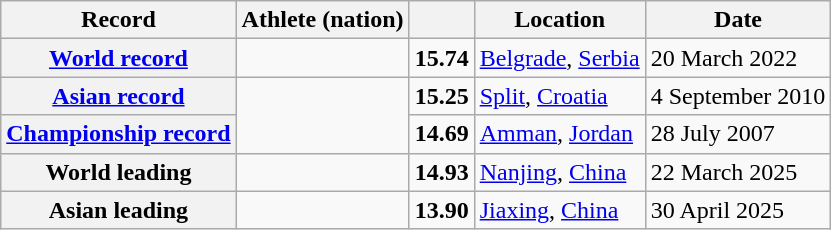<table class="wikitable">
<tr>
<th scope="col">Record</th>
<th scope="col">Athlete (nation)</th>
<th scope="col"></th>
<th scope="col">Location</th>
<th scope="col">Date</th>
</tr>
<tr>
<th scope="row"><a href='#'>World record</a></th>
<td></td>
<td align="center"><strong>15.74</strong></td>
<td><a href='#'>Belgrade</a>, <a href='#'>Serbia</a></td>
<td>20 March 2022</td>
</tr>
<tr>
<th scope="row"><a href='#'>Asian record</a></th>
<td rowspan="2"></td>
<td align="center"><strong>15.25</strong></td>
<td><a href='#'>Split</a>, <a href='#'>Croatia</a></td>
<td>4 September 2010</td>
</tr>
<tr>
<th scope="row"><a href='#'>Championship record</a></th>
<td align="center"><strong>14.69</strong></td>
<td><a href='#'>Amman</a>, <a href='#'>Jordan</a></td>
<td>28 July 2007</td>
</tr>
<tr>
<th scope="row">World leading</th>
<td></td>
<td align="center"><strong>14.93</strong></td>
<td><a href='#'>Nanjing</a>, <a href='#'>China</a></td>
<td>22 March 2025</td>
</tr>
<tr>
<th scope="row">Asian leading</th>
<td></td>
<td align="center"><strong>13.90</strong></td>
<td><a href='#'>Jiaxing</a>, <a href='#'>China</a></td>
<td>30 April 2025</td>
</tr>
</table>
